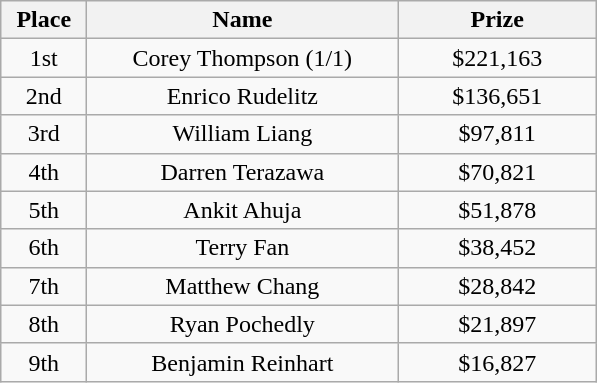<table class="wikitable">
<tr>
<th width="50">Place</th>
<th width="200">Name</th>
<th width="125">Prize</th>
</tr>
<tr>
<td align = "center">1st</td>
<td align = "center">Corey Thompson (1/1)</td>
<td align = "center">$221,163</td>
</tr>
<tr>
<td align = "center">2nd</td>
<td align = "center">Enrico Rudelitz</td>
<td align = "center">$136,651</td>
</tr>
<tr>
<td align = "center">3rd</td>
<td align = "center">William Liang</td>
<td align = "center">$97,811</td>
</tr>
<tr>
<td align = "center">4th</td>
<td align = "center">Darren Terazawa</td>
<td align = "center">$70,821</td>
</tr>
<tr>
<td align = "center">5th</td>
<td align = "center">Ankit Ahuja</td>
<td align = "center">$51,878</td>
</tr>
<tr>
<td align = "center">6th</td>
<td align = "center">Terry Fan</td>
<td align = "center">$38,452</td>
</tr>
<tr>
<td align = "center">7th</td>
<td align = "center">Matthew Chang</td>
<td align = "center">$28,842</td>
</tr>
<tr>
<td align = "center">8th</td>
<td align = "center">Ryan Pochedly</td>
<td align = "center">$21,897</td>
</tr>
<tr>
<td align = "center">9th</td>
<td align = "center">Benjamin Reinhart</td>
<td align = "center">$16,827</td>
</tr>
</table>
